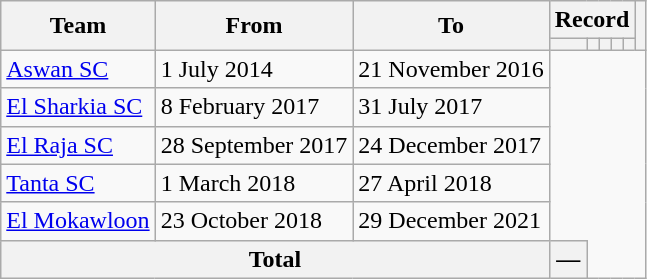<table class=wikitable style=text-align:center>
<tr>
<th rowspan=2>Team</th>
<th rowspan=2>From</th>
<th rowspan=2>To</th>
<th colspan=5>Record</th>
<th rowspan=2></th>
</tr>
<tr>
<th></th>
<th></th>
<th></th>
<th></th>
<th></th>
</tr>
<tr>
<td align=left><a href='#'>Aswan SC</a></td>
<td align=left>1 July 2014</td>
<td align=left>21 November 2016<br></td>
</tr>
<tr>
<td align=left><a href='#'>El Sharkia SC</a></td>
<td align=left>8 February 2017</td>
<td align=left>31 July 2017<br></td>
</tr>
<tr>
<td align=left><a href='#'>El Raja SC</a></td>
<td align=left>28 September 2017</td>
<td align=left>24 December 2017<br></td>
</tr>
<tr>
<td align=left><a href='#'>Tanta SC</a></td>
<td align=left>1 March 2018</td>
<td align=left>27 April 2018<br></td>
</tr>
<tr>
<td align=left><a href='#'>El Mokawloon</a></td>
<td align=left>23 October 2018</td>
<td align=left>29 December 2021<br></td>
</tr>
<tr>
<th colspan=3>Total<br></th>
<th>—</th>
</tr>
</table>
